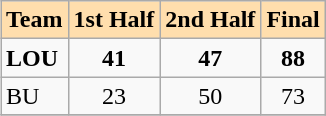<table class="wikitable" align=right>
<tr bgcolor=#ffdead align=center>
<td><strong>Team</strong></td>
<td><strong>1st Half</strong></td>
<td><strong>2nd Half</strong></td>
<td><strong>Final</strong></td>
</tr>
<tr>
<td><strong>LOU</strong></td>
<td align=center><strong>41</strong></td>
<td align=center><strong>47</strong></td>
<td align=center><strong>88</strong></td>
</tr>
<tr>
<td>BU</td>
<td align=center>23</td>
<td align=center>50</td>
<td align=center>73</td>
</tr>
<tr>
</tr>
</table>
